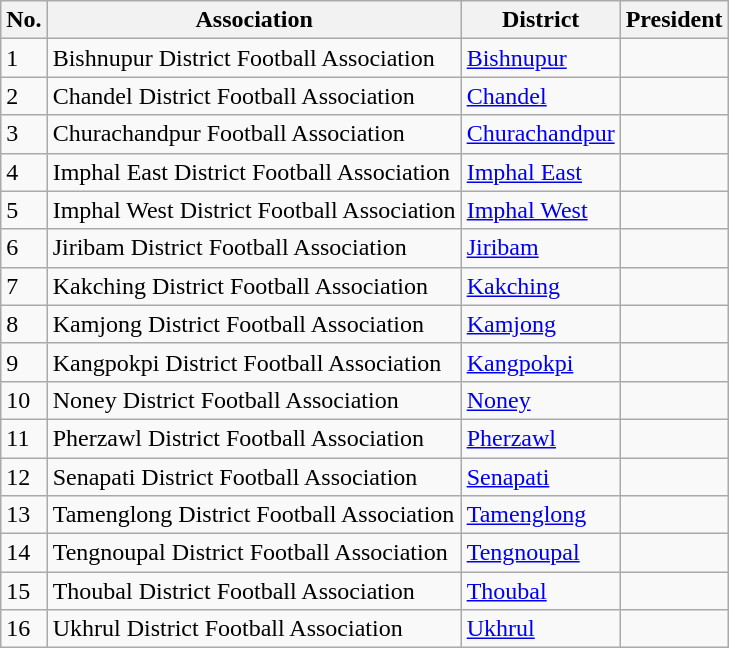<table class="wikitable sortable">
<tr>
<th>No.</th>
<th>Association</th>
<th>District</th>
<th>President</th>
</tr>
<tr>
<td>1</td>
<td>Bishnupur District Football Association</td>
<td><a href='#'>Bishnupur</a></td>
<td></td>
</tr>
<tr>
<td>2</td>
<td>Chandel District Football Association</td>
<td><a href='#'>Chandel</a></td>
<td></td>
</tr>
<tr>
<td>3</td>
<td>Churachandpur Football Association</td>
<td><a href='#'>Churachandpur</a></td>
<td></td>
</tr>
<tr>
<td>4</td>
<td>Imphal East District Football Association</td>
<td><a href='#'>Imphal East</a></td>
<td></td>
</tr>
<tr>
<td>5</td>
<td>Imphal West District Football Association</td>
<td><a href='#'>Imphal West</a></td>
<td></td>
</tr>
<tr>
<td>6</td>
<td>Jiribam District Football Association</td>
<td><a href='#'>Jiribam</a></td>
<td></td>
</tr>
<tr>
<td>7</td>
<td>Kakching District Football Association</td>
<td><a href='#'>Kakching</a></td>
<td></td>
</tr>
<tr>
<td>8</td>
<td>Kamjong District Football Association</td>
<td><a href='#'>Kamjong</a></td>
<td></td>
</tr>
<tr>
<td>9</td>
<td>Kangpokpi District Football Association</td>
<td><a href='#'>Kangpokpi</a></td>
<td></td>
</tr>
<tr>
<td>10</td>
<td>Noney District Football Association</td>
<td><a href='#'>Noney</a></td>
<td></td>
</tr>
<tr>
<td>11</td>
<td>Pherzawl District Football Association</td>
<td><a href='#'>Pherzawl</a></td>
<td></td>
</tr>
<tr>
<td>12</td>
<td>Senapati District Football Association</td>
<td><a href='#'>Senapati</a></td>
<td></td>
</tr>
<tr>
<td>13</td>
<td>Tamenglong District Football Association</td>
<td><a href='#'>Tamenglong</a></td>
<td></td>
</tr>
<tr>
<td>14</td>
<td>Tengnoupal District Football Association</td>
<td><a href='#'>Tengnoupal</a></td>
<td></td>
</tr>
<tr>
<td>15</td>
<td>Thoubal District Football Association</td>
<td><a href='#'>Thoubal</a></td>
<td></td>
</tr>
<tr>
<td>16</td>
<td>Ukhrul District Football Association</td>
<td><a href='#'>Ukhrul</a></td>
<td></td>
</tr>
</table>
